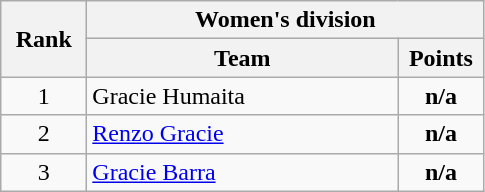<table class="wikitable" style="text-align:center;">
<tr>
<th rowspan="2" width="50">Rank</th>
<th colspan="2">Women's division</th>
</tr>
<tr>
<th width="200">Team</th>
<th width="50">Points</th>
</tr>
<tr>
<td>1</td>
<td style=text-align:left>Gracie Humaita</td>
<td><strong>n/a</strong></td>
</tr>
<tr>
<td>2</td>
<td style=text-align:left><a href='#'>Renzo Gracie</a></td>
<td><strong>n/a</strong></td>
</tr>
<tr>
<td>3</td>
<td style=text-align:left><a href='#'>Gracie Barra</a></td>
<td><strong>n/a</strong></td>
</tr>
</table>
